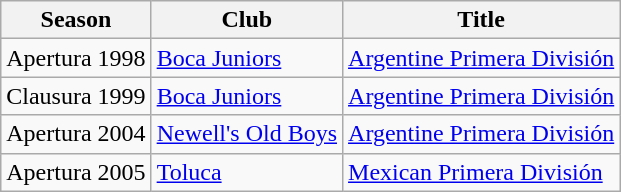<table class="wikitable">
<tr>
<th>Season</th>
<th>Club</th>
<th>Title</th>
</tr>
<tr>
<td>Apertura 1998</td>
<td><a href='#'>Boca Juniors</a></td>
<td><a href='#'>Argentine Primera División</a></td>
</tr>
<tr>
<td>Clausura 1999</td>
<td><a href='#'>Boca Juniors</a></td>
<td><a href='#'>Argentine Primera División</a></td>
</tr>
<tr>
<td>Apertura 2004</td>
<td><a href='#'>Newell's Old Boys</a></td>
<td><a href='#'>Argentine Primera División</a></td>
</tr>
<tr>
<td>Apertura 2005</td>
<td><a href='#'>Toluca</a></td>
<td><a href='#'>Mexican Primera División</a></td>
</tr>
</table>
